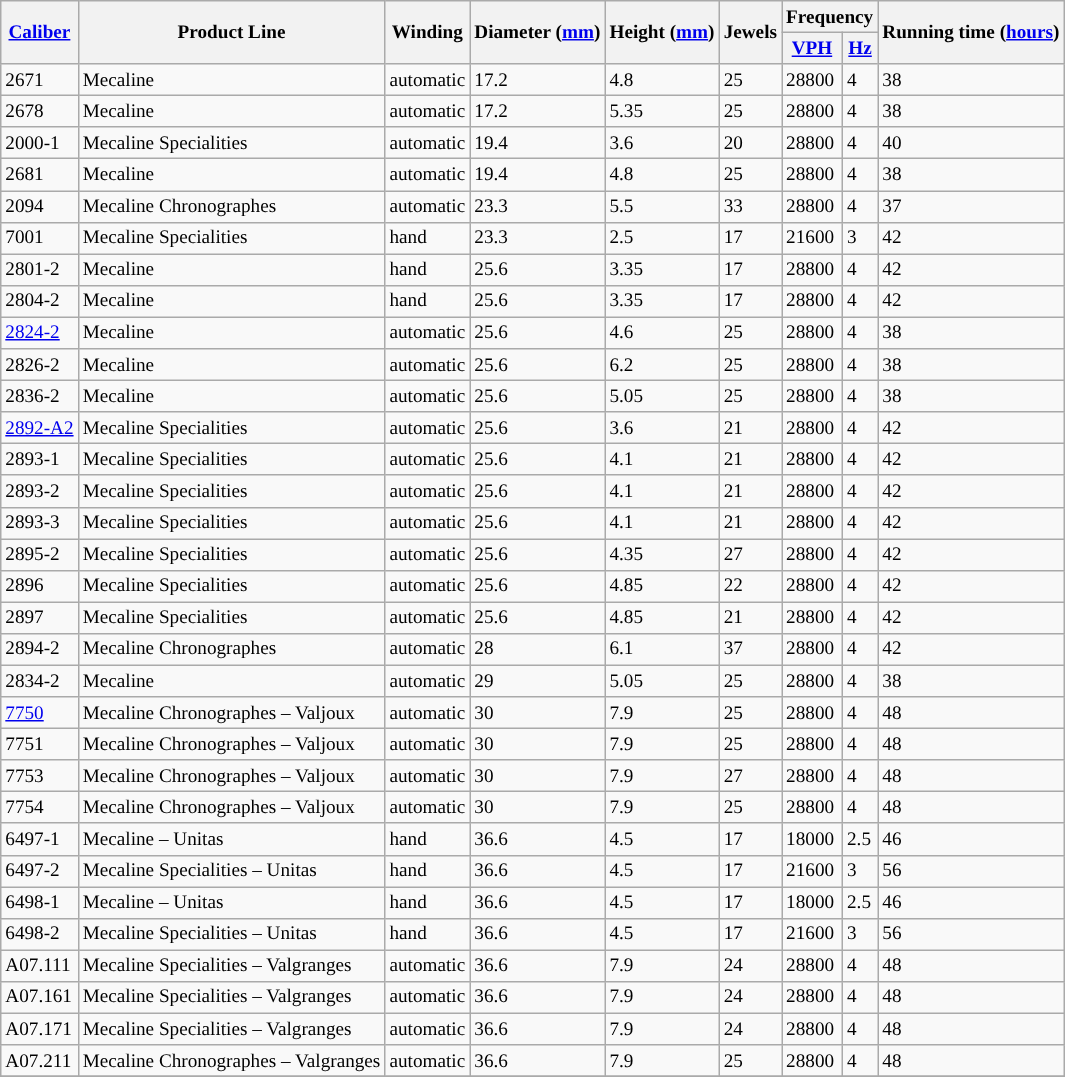<table class="wikitable sortable" style="font-size: 80%;">
<tr>
<th rowspan="2"><a href='#'>Caliber</a></th>
<th rowspan="2">Product Line</th>
<th rowspan="2">Winding</th>
<th rowspan="2">Diameter (<a href='#'>mm</a>)</th>
<th rowspan="2">Height (<a href='#'>mm</a>)</th>
<th rowspan="2">Jewels</th>
<th colspan="2">Frequency</th>
<th rowspan="2">Running time (<a href='#'>hours</a>)</th>
</tr>
<tr>
<th><a href='#'>VPH</a></th>
<th><a href='#'>Hz</a></th>
</tr>
<tr>
<td>2671</td>
<td>Mecaline</td>
<td>automatic</td>
<td>17.2</td>
<td>4.8</td>
<td>25</td>
<td>28800</td>
<td>4</td>
<td>38</td>
</tr>
<tr>
<td>2678</td>
<td>Mecaline</td>
<td>automatic</td>
<td>17.2</td>
<td>5.35</td>
<td>25</td>
<td>28800</td>
<td>4</td>
<td>38</td>
</tr>
<tr>
<td>2000-1</td>
<td>Mecaline Specialities</td>
<td>automatic</td>
<td>19.4</td>
<td>3.6</td>
<td>20</td>
<td>28800</td>
<td>4</td>
<td>40</td>
</tr>
<tr>
<td>2681</td>
<td>Mecaline</td>
<td>automatic</td>
<td>19.4</td>
<td>4.8</td>
<td>25</td>
<td>28800</td>
<td>4</td>
<td>38</td>
</tr>
<tr>
<td>2094</td>
<td>Mecaline Chronographes</td>
<td>automatic</td>
<td>23.3</td>
<td>5.5</td>
<td>33</td>
<td>28800</td>
<td>4</td>
<td>37</td>
</tr>
<tr>
<td>7001</td>
<td>Mecaline Specialities</td>
<td>hand</td>
<td>23.3</td>
<td>2.5</td>
<td>17</td>
<td>21600</td>
<td>3</td>
<td>42</td>
</tr>
<tr>
<td>2801-2</td>
<td>Mecaline</td>
<td>hand</td>
<td>25.6</td>
<td>3.35</td>
<td>17</td>
<td>28800</td>
<td>4</td>
<td>42</td>
</tr>
<tr>
<td>2804-2</td>
<td>Mecaline</td>
<td>hand</td>
<td>25.6</td>
<td>3.35</td>
<td>17</td>
<td>28800</td>
<td>4</td>
<td>42</td>
</tr>
<tr>
<td><a href='#'>2824-2</a></td>
<td>Mecaline</td>
<td>automatic</td>
<td>25.6</td>
<td>4.6</td>
<td>25</td>
<td>28800</td>
<td>4</td>
<td>38</td>
</tr>
<tr>
<td>2826-2</td>
<td>Mecaline</td>
<td>automatic</td>
<td>25.6</td>
<td>6.2</td>
<td>25</td>
<td>28800</td>
<td>4</td>
<td>38</td>
</tr>
<tr>
<td>2836-2</td>
<td>Mecaline</td>
<td>automatic</td>
<td>25.6</td>
<td>5.05</td>
<td>25</td>
<td>28800</td>
<td>4</td>
<td>38</td>
</tr>
<tr>
<td><a href='#'>2892-A2</a></td>
<td>Mecaline Specialities</td>
<td>automatic</td>
<td>25.6</td>
<td>3.6</td>
<td>21</td>
<td>28800</td>
<td>4</td>
<td>42</td>
</tr>
<tr>
<td>2893-1</td>
<td>Mecaline Specialities</td>
<td>automatic</td>
<td>25.6</td>
<td>4.1</td>
<td>21</td>
<td>28800</td>
<td>4</td>
<td>42</td>
</tr>
<tr>
<td>2893-2</td>
<td>Mecaline Specialities</td>
<td>automatic</td>
<td>25.6</td>
<td>4.1</td>
<td>21</td>
<td>28800</td>
<td>4</td>
<td>42</td>
</tr>
<tr>
<td>2893-3</td>
<td>Mecaline Specialities</td>
<td>automatic</td>
<td>25.6</td>
<td>4.1</td>
<td>21</td>
<td>28800</td>
<td>4</td>
<td>42</td>
</tr>
<tr>
<td>2895-2</td>
<td>Mecaline Specialities</td>
<td>automatic</td>
<td>25.6</td>
<td>4.35</td>
<td>27</td>
<td>28800</td>
<td>4</td>
<td>42</td>
</tr>
<tr>
<td>2896</td>
<td>Mecaline Specialities</td>
<td>automatic</td>
<td>25.6</td>
<td>4.85</td>
<td>22</td>
<td>28800</td>
<td>4</td>
<td>42</td>
</tr>
<tr>
<td>2897</td>
<td>Mecaline Specialities</td>
<td>automatic</td>
<td>25.6</td>
<td>4.85</td>
<td>21</td>
<td>28800</td>
<td>4</td>
<td>42</td>
</tr>
<tr>
<td>2894-2</td>
<td>Mecaline Chronographes</td>
<td>automatic</td>
<td>28</td>
<td>6.1</td>
<td>37</td>
<td>28800</td>
<td>4</td>
<td>42</td>
</tr>
<tr>
<td>2834-2</td>
<td>Mecaline</td>
<td>automatic</td>
<td>29</td>
<td>5.05</td>
<td>25</td>
<td>28800</td>
<td>4</td>
<td>38</td>
</tr>
<tr>
<td><a href='#'>7750</a></td>
<td>Mecaline Chronographes – Valjoux</td>
<td>automatic</td>
<td>30</td>
<td>7.9</td>
<td>25</td>
<td>28800</td>
<td>4</td>
<td>48</td>
</tr>
<tr>
<td>7751</td>
<td>Mecaline Chronographes – Valjoux</td>
<td>automatic</td>
<td>30</td>
<td>7.9</td>
<td>25</td>
<td>28800</td>
<td>4</td>
<td>48</td>
</tr>
<tr>
<td>7753</td>
<td>Mecaline Chronographes – Valjoux</td>
<td>automatic</td>
<td>30</td>
<td>7.9</td>
<td>27</td>
<td>28800</td>
<td>4</td>
<td>48</td>
</tr>
<tr>
<td>7754</td>
<td>Mecaline Chronographes – Valjoux</td>
<td>automatic</td>
<td>30</td>
<td>7.9</td>
<td>25</td>
<td>28800</td>
<td>4</td>
<td>48</td>
</tr>
<tr>
<td>6497-1</td>
<td>Mecaline – Unitas</td>
<td>hand</td>
<td>36.6</td>
<td>4.5</td>
<td>17</td>
<td>18000</td>
<td>2.5</td>
<td>46</td>
</tr>
<tr>
<td>6497-2</td>
<td>Mecaline Specialities – Unitas</td>
<td>hand</td>
<td>36.6</td>
<td>4.5</td>
<td>17</td>
<td>21600</td>
<td>3</td>
<td>56</td>
</tr>
<tr>
<td>6498-1</td>
<td>Mecaline – Unitas</td>
<td>hand</td>
<td>36.6</td>
<td>4.5</td>
<td>17</td>
<td>18000</td>
<td>2.5</td>
<td>46</td>
</tr>
<tr>
<td>6498-2</td>
<td>Mecaline Specialities – Unitas</td>
<td>hand</td>
<td>36.6</td>
<td>4.5</td>
<td>17</td>
<td>21600</td>
<td>3</td>
<td>56</td>
</tr>
<tr>
<td>A07.111</td>
<td>Mecaline Specialities – Valgranges</td>
<td>automatic</td>
<td>36.6</td>
<td>7.9</td>
<td>24</td>
<td>28800</td>
<td>4</td>
<td>48</td>
</tr>
<tr>
<td>A07.161</td>
<td>Mecaline Specialities – Valgranges</td>
<td>automatic</td>
<td>36.6</td>
<td>7.9</td>
<td>24</td>
<td>28800</td>
<td>4</td>
<td>48</td>
</tr>
<tr>
<td>A07.171</td>
<td>Mecaline Specialities – Valgranges</td>
<td>automatic</td>
<td>36.6</td>
<td>7.9</td>
<td>24</td>
<td>28800</td>
<td>4</td>
<td>48</td>
</tr>
<tr>
<td>A07.211</td>
<td style="white-space: nowrap;">Mecaline Chronographes – Valgranges</td>
<td>automatic</td>
<td>36.6</td>
<td>7.9</td>
<td>25</td>
<td>28800</td>
<td>4</td>
<td>48</td>
</tr>
<tr>
</tr>
</table>
